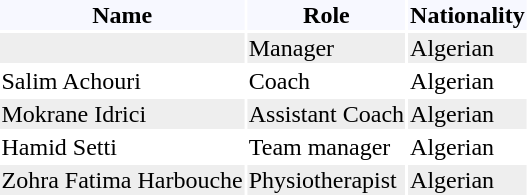<table class="toccolours">
<tr>
<th style="background:#f7f8ff;">Name</th>
<th style="background:#f7f8ff;">Role</th>
<th style="background:#f7f8ff;">Nationality</th>
</tr>
<tr style="background:#eee;">
<td></td>
<td>Manager</td>
<td> Algerian</td>
</tr>
<tr>
<td>Salim Achouri</td>
<td>Coach</td>
<td> Algerian</td>
</tr>
<tr style="background:#eee;">
<td>Mokrane Idrici</td>
<td>Assistant Coach</td>
<td> Algerian</td>
</tr>
<tr>
<td>Hamid Setti</td>
<td>Team manager</td>
<td> Algerian</td>
</tr>
<tr style="background:#eee;">
<td>Zohra Fatima Harbouche</td>
<td>Physiotherapist</td>
<td> Algerian</td>
</tr>
</table>
